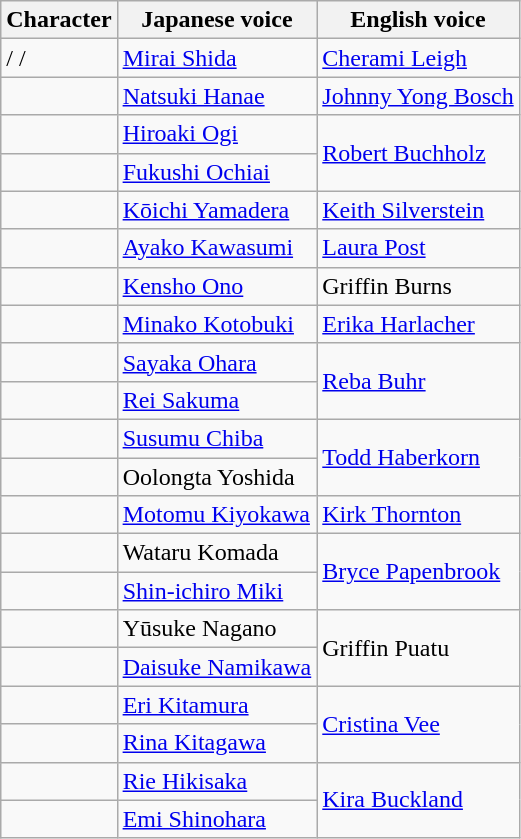<table class="wikitable">
<tr>
<th>Character</th>
<th>Japanese voice</th>
<th>English voice</th>
</tr>
<tr>
<td> /  / </td>
<td><a href='#'>Mirai Shida</a></td>
<td><a href='#'>Cherami Leigh</a></td>
</tr>
<tr>
<td></td>
<td><a href='#'>Natsuki Hanae</a></td>
<td><a href='#'>Johnny Yong Bosch</a></td>
</tr>
<tr>
<td></td>
<td><a href='#'>Hiroaki Ogi</a></td>
<td rowspan="2"><a href='#'>Robert Buchholz</a></td>
</tr>
<tr>
<td></td>
<td><a href='#'>Fukushi Ochiai</a></td>
</tr>
<tr>
<td></td>
<td><a href='#'>Kōichi Yamadera</a></td>
<td><a href='#'>Keith Silverstein</a></td>
</tr>
<tr>
<td></td>
<td><a href='#'>Ayako Kawasumi</a></td>
<td><a href='#'>Laura Post</a></td>
</tr>
<tr>
<td></td>
<td><a href='#'>Kensho Ono</a></td>
<td>Griffin Burns</td>
</tr>
<tr>
<td></td>
<td><a href='#'>Minako Kotobuki</a></td>
<td><a href='#'>Erika Harlacher</a></td>
</tr>
<tr>
<td></td>
<td><a href='#'>Sayaka Ohara</a></td>
<td rowspan="2"><a href='#'>Reba Buhr</a></td>
</tr>
<tr>
<td></td>
<td><a href='#'>Rei Sakuma</a></td>
</tr>
<tr>
<td></td>
<td><a href='#'>Susumu Chiba</a></td>
<td rowspan="2"><a href='#'>Todd Haberkorn</a></td>
</tr>
<tr>
<td></td>
<td>Oolongta Yoshida</td>
</tr>
<tr>
<td></td>
<td><a href='#'>Motomu Kiyokawa</a></td>
<td><a href='#'>Kirk Thornton</a></td>
</tr>
<tr>
<td></td>
<td>Wataru Komada</td>
<td rowspan="2"><a href='#'>Bryce Papenbrook</a></td>
</tr>
<tr>
<td></td>
<td><a href='#'>Shin-ichiro Miki</a></td>
</tr>
<tr>
<td></td>
<td>Yūsuke Nagano</td>
<td rowspan="2">Griffin Puatu</td>
</tr>
<tr>
<td></td>
<td><a href='#'>Daisuke Namikawa</a></td>
</tr>
<tr>
<td></td>
<td><a href='#'>Eri Kitamura</a></td>
<td rowspan="2"><a href='#'>Cristina Vee</a></td>
</tr>
<tr>
<td></td>
<td><a href='#'>Rina Kitagawa</a></td>
</tr>
<tr>
<td></td>
<td><a href='#'>Rie Hikisaka</a></td>
<td rowspan="2"><a href='#'>Kira Buckland</a></td>
</tr>
<tr>
<td></td>
<td><a href='#'>Emi Shinohara</a></td>
</tr>
</table>
